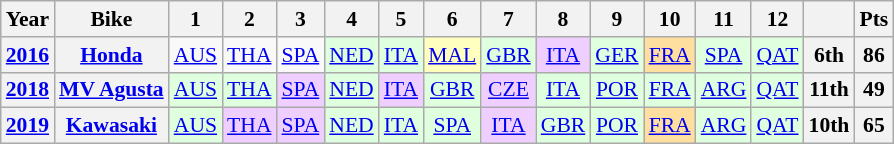<table class="wikitable" style="text-align:center; font-size:90%">
<tr>
<th>Year</th>
<th>Bike</th>
<th>1</th>
<th>2</th>
<th>3</th>
<th>4</th>
<th>5</th>
<th>6</th>
<th>7</th>
<th>8</th>
<th>9</th>
<th>10</th>
<th>11</th>
<th>12</th>
<th></th>
<th>Pts</th>
</tr>
<tr>
<th><a href='#'>2016</a></th>
<th><a href='#'>Honda</a></th>
<td><a href='#'>AUS</a></td>
<td><a href='#'>THA</a></td>
<td><a href='#'>SPA</a></td>
<td style="background:#dfffdf;"><a href='#'>NED</a><br></td>
<td style="background:#dfffdf;"><a href='#'>ITA</a><br></td>
<td style="background:#ffffbf;"><a href='#'>MAL</a><br></td>
<td style="background:#dfffdf;"><a href='#'>GBR</a><br></td>
<td style="background:#EFCFFF;"><a href='#'>ITA</a><br></td>
<td style="background:#dfffdf;"><a href='#'>GER</a><br></td>
<td style="background:#FFDF9F;"><a href='#'>FRA</a><br></td>
<td style="background:#dfffdf;"><a href='#'>SPA</a><br></td>
<td style="background:#dfffdf;"><a href='#'>QAT</a><br></td>
<th>6th</th>
<th>86</th>
</tr>
<tr>
<th><a href='#'>2018</a></th>
<th><a href='#'>MV Agusta</a></th>
<td style="background:#dfffdf;"><a href='#'>AUS</a><br></td>
<td style="background:#dfffdf;"><a href='#'>THA</a><br></td>
<td style="background:#efcfff;"><a href='#'>SPA</a><br></td>
<td style="background:#dfffdf;"><a href='#'>NED</a><br></td>
<td style="background:#efcfff;"><a href='#'>ITA</a><br></td>
<td style="background:#dfffdf;"><a href='#'>GBR</a><br></td>
<td style="background:#efcfff;"><a href='#'>CZE</a><br></td>
<td style="background:#dfffdf;"><a href='#'>ITA</a><br></td>
<td style="background:#dfffdf;"><a href='#'>POR</a><br></td>
<td style="background:#dfffdf;"><a href='#'>FRA</a><br></td>
<td style="background:#dfffdf;"><a href='#'>ARG</a><br></td>
<td style="background:#dfffdf;"><a href='#'>QAT</a><br></td>
<th>11th</th>
<th>49</th>
</tr>
<tr>
<th><a href='#'>2019</a></th>
<th><a href='#'>Kawasaki</a></th>
<td style="background:#dfffdf;"><a href='#'>AUS</a><br></td>
<td style="background:#efcfff;"><a href='#'>THA</a><br></td>
<td style="background:#efcfff;"><a href='#'>SPA</a><br></td>
<td style="background:#dfffdf;"><a href='#'>NED</a><br></td>
<td style="background:#dfffdf;"><a href='#'>ITA</a><br></td>
<td style="background:#dfffdf;"><a href='#'>SPA</a><br></td>
<td style="background:#efcfff;"><a href='#'>ITA</a><br></td>
<td style="background:#dfffdf;"><a href='#'>GBR</a><br></td>
<td style="background:#dfffdf;"><a href='#'>POR</a><br></td>
<td style="background:#FFDF9F;"><a href='#'>FRA</a><br></td>
<td style="background:#dfffdf;"><a href='#'>ARG</a><br></td>
<td style="background:#dfffdf;"><a href='#'>QAT</a><br></td>
<th>10th</th>
<th>65</th>
</tr>
</table>
